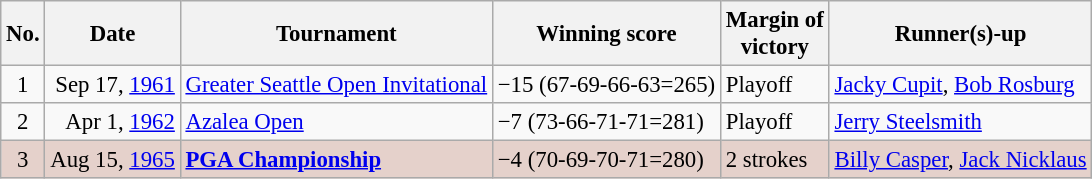<table class="wikitable" style="font-size:95%;">
<tr>
<th>No.</th>
<th>Date</th>
<th>Tournament</th>
<th>Winning score</th>
<th>Margin of<br>victory</th>
<th>Runner(s)-up</th>
</tr>
<tr>
<td align=center>1</td>
<td align=right>Sep 17, <a href='#'>1961</a></td>
<td><a href='#'>Greater Seattle Open Invitational</a></td>
<td>−15 (67-69-66-63=265)</td>
<td>Playoff</td>
<td> <a href='#'>Jacky Cupit</a>,  <a href='#'>Bob Rosburg</a></td>
</tr>
<tr>
<td align=center>2</td>
<td align=right>Apr 1, <a href='#'>1962</a></td>
<td><a href='#'>Azalea Open</a></td>
<td>−7 (73-66-71-71=281)</td>
<td>Playoff</td>
<td> <a href='#'>Jerry Steelsmith</a></td>
</tr>
<tr style="background:#e5d1cb;">
<td align=center>3</td>
<td align=right>Aug 15, <a href='#'>1965</a></td>
<td><strong><a href='#'>PGA Championship</a></strong></td>
<td>−4 (70-69-70-71=280)</td>
<td>2 strokes</td>
<td> <a href='#'>Billy Casper</a>,  <a href='#'>Jack Nicklaus</a></td>
</tr>
</table>
